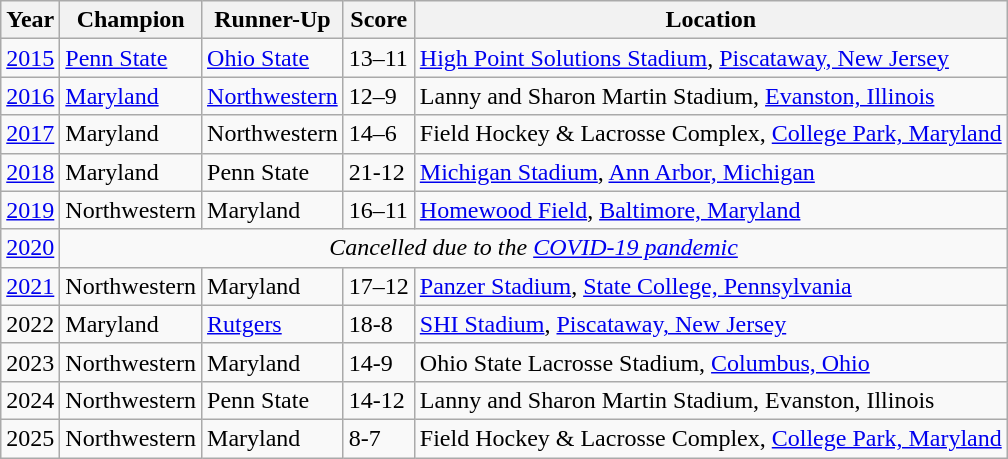<table class="wikitable">
<tr>
<th>Year</th>
<th>Champion</th>
<th>Runner-Up</th>
<th>Score</th>
<th>Location</th>
</tr>
<tr>
<td><a href='#'>2015</a></td>
<td><a href='#'>Penn State</a></td>
<td><a href='#'>Ohio State</a></td>
<td>13–11</td>
<td><a href='#'>High Point Solutions Stadium</a>, <a href='#'>Piscataway, New Jersey</a></td>
</tr>
<tr>
<td><a href='#'>2016</a></td>
<td><a href='#'>Maryland</a></td>
<td><a href='#'>Northwestern</a></td>
<td>12–9</td>
<td>Lanny and Sharon Martin Stadium, <a href='#'>Evanston, Illinois</a></td>
</tr>
<tr>
<td><a href='#'>2017</a></td>
<td>Maryland</td>
<td>Northwestern</td>
<td>14–6</td>
<td>Field Hockey & Lacrosse Complex, <a href='#'>College Park, Maryland</a></td>
</tr>
<tr>
<td><a href='#'>2018</a></td>
<td>Maryland</td>
<td>Penn State</td>
<td>21-12</td>
<td><a href='#'>Michigan Stadium</a>, <a href='#'>Ann Arbor, Michigan</a></td>
</tr>
<tr>
<td><a href='#'>2019</a></td>
<td>Northwestern</td>
<td>Maryland</td>
<td>16–11</td>
<td><a href='#'>Homewood Field</a>, <a href='#'>Baltimore, Maryland</a></td>
</tr>
<tr>
<td><a href='#'>2020</a></td>
<td colspan=4 align=center><em>Cancelled due to the <a href='#'>COVID-19 pandemic</a></em></td>
</tr>
<tr>
<td><a href='#'>2021</a></td>
<td>Northwestern</td>
<td>Maryland</td>
<td>17–12</td>
<td><a href='#'>Panzer Stadium</a>, <a href='#'>State College, Pennsylvania</a></td>
</tr>
<tr>
<td>2022</td>
<td>Maryland</td>
<td><a href='#'>Rutgers</a></td>
<td>18-8</td>
<td><a href='#'>SHI Stadium</a>, <a href='#'>Piscataway, New Jersey</a></td>
</tr>
<tr>
<td>2023</td>
<td>Northwestern</td>
<td>Maryland</td>
<td>14-9</td>
<td>Ohio State Lacrosse Stadium, <a href='#'>Columbus, Ohio</a></td>
</tr>
<tr>
<td>2024</td>
<td>Northwestern</td>
<td>Penn State</td>
<td>14-12</td>
<td>Lanny and Sharon Martin Stadium, Evanston, Illinois</td>
</tr>
<tr>
<td>2025</td>
<td>Northwestern</td>
<td>Maryland</td>
<td>8-7</td>
<td>Field Hockey & Lacrosse Complex, <a href='#'>College Park, Maryland</a></td>
</tr>
</table>
